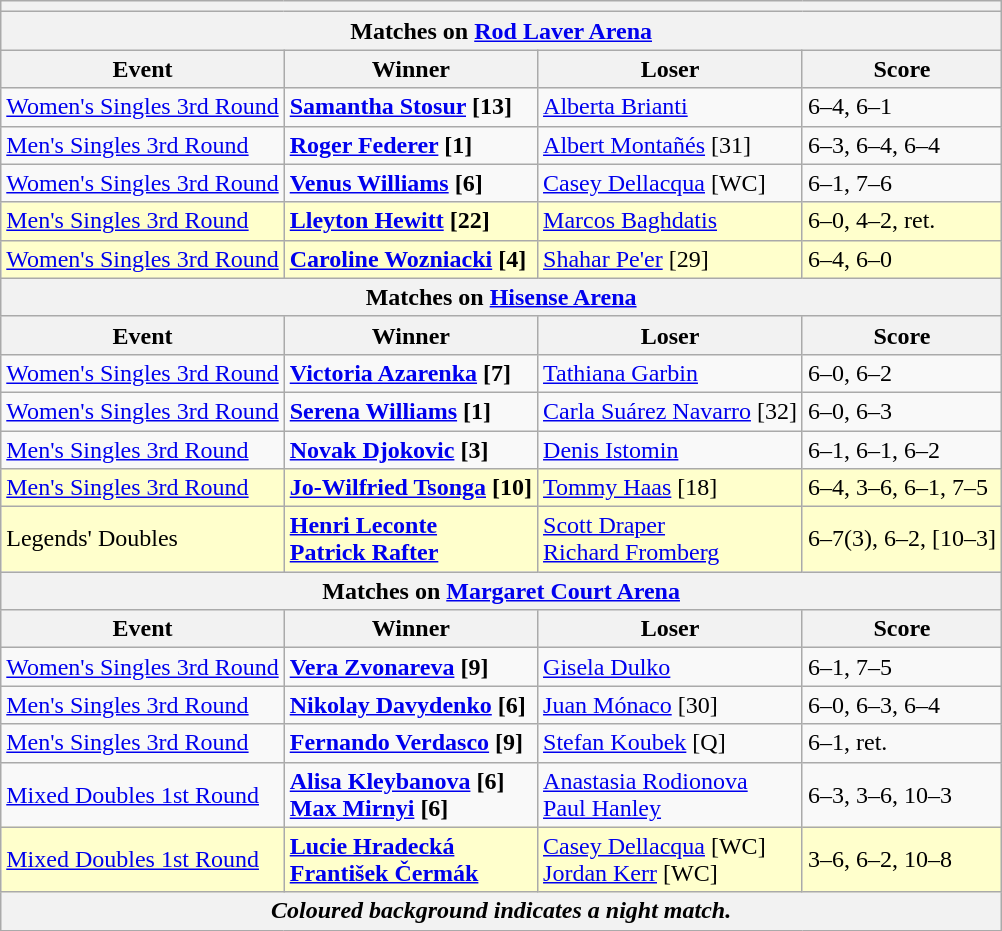<table class="wikitable collapsible uncollapsed">
<tr>
<th colspan=4></th>
</tr>
<tr>
<th colspan=4><strong>Matches on <a href='#'>Rod Laver Arena</a></strong></th>
</tr>
<tr>
<th>Event</th>
<th>Winner</th>
<th>Loser</th>
<th>Score</th>
</tr>
<tr align=left>
<td><a href='#'>Women's Singles 3rd Round</a></td>
<td><strong> <a href='#'>Samantha Stosur</a> [13]</strong></td>
<td> <a href='#'>Alberta Brianti</a></td>
<td>6–4, 6–1</td>
</tr>
<tr align=left>
<td><a href='#'>Men's Singles 3rd Round</a></td>
<td><strong> <a href='#'>Roger Federer</a> [1]</strong></td>
<td> <a href='#'>Albert Montañés</a> [31]</td>
<td>6–3, 6–4, 6–4</td>
</tr>
<tr align=left>
<td><a href='#'>Women's Singles 3rd Round</a></td>
<td><strong> <a href='#'>Venus Williams</a> [6]</strong></td>
<td> <a href='#'>Casey Dellacqua</a> [WC]</td>
<td>6–1, 7–6</td>
</tr>
<tr style="text-align:left; background:#ffc;">
<td><a href='#'>Men's Singles 3rd Round</a></td>
<td><strong> <a href='#'>Lleyton Hewitt</a> [22]</strong></td>
<td> <a href='#'>Marcos Baghdatis</a></td>
<td>6–0, 4–2, ret.</td>
</tr>
<tr style="text-align:left; background:#ffc;">
<td><a href='#'>Women's Singles 3rd Round</a></td>
<td><strong> <a href='#'>Caroline Wozniacki</a> [4]</strong></td>
<td> <a href='#'>Shahar Pe'er</a> [29]</td>
<td>6–4, 6–0</td>
</tr>
<tr>
<th colspan=4><strong>Matches on <a href='#'>Hisense Arena</a></strong></th>
</tr>
<tr>
<th>Event</th>
<th>Winner</th>
<th>Loser</th>
<th>Score</th>
</tr>
<tr align=left>
<td><a href='#'>Women's Singles 3rd Round</a></td>
<td><strong> <a href='#'>Victoria Azarenka</a> [7]</strong></td>
<td> <a href='#'>Tathiana Garbin</a></td>
<td>6–0, 6–2</td>
</tr>
<tr align=left>
<td><a href='#'>Women's Singles 3rd Round</a></td>
<td><strong> <a href='#'>Serena Williams</a> [1]</strong></td>
<td> <a href='#'>Carla Suárez Navarro</a> [32]</td>
<td>6–0, 6–3</td>
</tr>
<tr align=left>
<td><a href='#'>Men's Singles 3rd Round</a></td>
<td><strong> <a href='#'>Novak Djokovic</a> [3]</strong></td>
<td> <a href='#'>Denis Istomin</a></td>
<td>6–1, 6–1, 6–2</td>
</tr>
<tr style="text-align:left; background:#ffc;">
<td><a href='#'>Men's Singles 3rd Round</a></td>
<td><strong> <a href='#'>Jo-Wilfried Tsonga</a> [10]</strong></td>
<td> <a href='#'>Tommy Haas</a> [18]</td>
<td>6–4, 3–6, 6–1, 7–5</td>
</tr>
<tr style="text-align:left; background:#ffc;">
<td>Legends' Doubles</td>
<td><strong> <a href='#'>Henri Leconte</a><br> <a href='#'>Patrick Rafter</a></strong></td>
<td> <a href='#'>Scott Draper</a><br> <a href='#'>Richard Fromberg</a></td>
<td>6–7(3), 6–2, [10–3]</td>
</tr>
<tr>
<th colspan=4><strong>Matches on <a href='#'>Margaret Court Arena</a></strong></th>
</tr>
<tr>
<th>Event</th>
<th>Winner</th>
<th>Loser</th>
<th>Score</th>
</tr>
<tr align=left>
<td><a href='#'>Women's Singles 3rd Round</a></td>
<td><strong> <a href='#'>Vera Zvonareva</a> [9]</strong></td>
<td> <a href='#'>Gisela Dulko</a></td>
<td>6–1, 7–5</td>
</tr>
<tr align=left>
<td><a href='#'>Men's Singles 3rd Round</a></td>
<td><strong> <a href='#'>Nikolay Davydenko</a> [6]</strong></td>
<td> <a href='#'>Juan Mónaco</a> [30]</td>
<td>6–0, 6–3, 6–4</td>
</tr>
<tr align=left>
<td><a href='#'>Men's Singles 3rd Round</a></td>
<td><strong> <a href='#'>Fernando Verdasco</a> [9]</strong></td>
<td> <a href='#'>Stefan Koubek</a> [Q]</td>
<td>6–1, ret.</td>
</tr>
<tr align=left>
<td><a href='#'>Mixed Doubles 1st Round</a></td>
<td><strong> <a href='#'>Alisa Kleybanova</a> [6]<br> <a href='#'>Max Mirnyi</a> [6]</strong></td>
<td> <a href='#'>Anastasia Rodionova</a><br> <a href='#'>Paul Hanley</a></td>
<td>6–3, 3–6, 10–3</td>
</tr>
<tr style="text-align:left; background:#ffc;">
<td><a href='#'>Mixed Doubles 1st Round</a></td>
<td><strong> <a href='#'>Lucie Hradecká</a><br> <a href='#'>František Čermák</a></strong></td>
<td> <a href='#'>Casey Dellacqua</a> [WC]<br> <a href='#'>Jordan Kerr</a> [WC]</td>
<td>3–6, 6–2, 10–8</td>
</tr>
<tr>
<th colspan=4><em>Coloured background indicates a night match.</em></th>
</tr>
</table>
